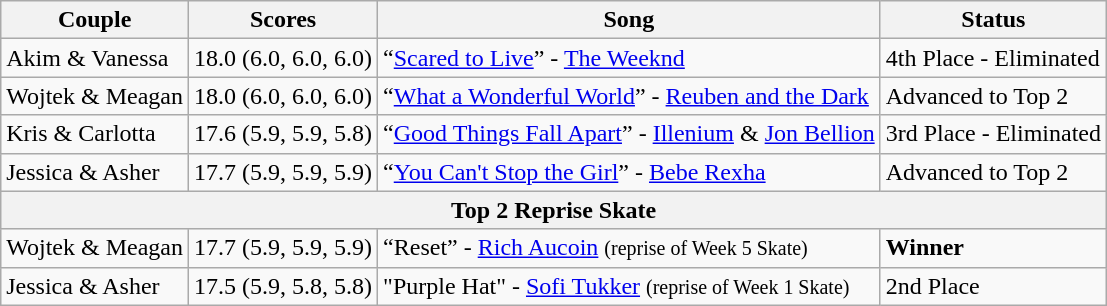<table class="wikitable">
<tr>
<th>Couple</th>
<th>Scores</th>
<th>Song</th>
<th>Status</th>
</tr>
<tr>
<td>Akim & Vanessa</td>
<td>18.0 (6.0, 6.0, 6.0)</td>
<td>“<a href='#'>Scared to Live</a>” - <a href='#'>The Weeknd</a></td>
<td>4th Place - Eliminated</td>
</tr>
<tr>
<td>Wojtek & Meagan</td>
<td>18.0 (6.0, 6.0, 6.0)</td>
<td>“<a href='#'>What a Wonderful World</a>” - <a href='#'>Reuben and the Dark</a></td>
<td>Advanced to Top 2</td>
</tr>
<tr>
<td>Kris & Carlotta</td>
<td>17.6 (5.9, 5.9, 5.8)</td>
<td>“<a href='#'>Good Things Fall Apart</a>” - <a href='#'>Illenium</a> & <a href='#'>Jon Bellion</a></td>
<td>3rd Place - Eliminated</td>
</tr>
<tr>
<td>Jessica & Asher</td>
<td>17.7 (5.9, 5.9, 5.9)</td>
<td>“<a href='#'>You Can't Stop the Girl</a>” - <a href='#'>Bebe Rexha</a></td>
<td>Advanced to Top 2</td>
</tr>
<tr>
<th colspan="4"><strong>Top 2 Reprise Skate</strong></th>
</tr>
<tr>
<td>Wojtek & Meagan</td>
<td>17.7 (5.9, 5.9, 5.9)</td>
<td>“Reset” - <a href='#'>Rich Aucoin</a> <small>(reprise of Week 5 Skate)</small></td>
<td><strong>Winner</strong></td>
</tr>
<tr>
<td>Jessica & Asher</td>
<td>17.5 (5.9, 5.8, 5.8)</td>
<td>"Purple Hat" - <a href='#'>Sofi Tukker</a> <small>(reprise of Week 1 Skate)</small></td>
<td>2nd Place</td>
</tr>
</table>
